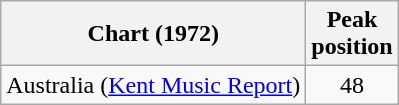<table class="wikitable">
<tr>
<th>Chart (1972)</th>
<th>Peak<br>position</th>
</tr>
<tr>
<td>Australia (<a href='#'>Kent Music Report</a>)</td>
<td align="center">48</td>
</tr>
</table>
